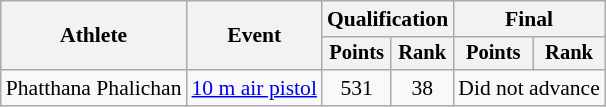<table class=wikitable style=font-size:90%;text-align:center>
<tr>
<th rowspan="2">Athlete</th>
<th rowspan="2">Event</th>
<th colspan=2>Qualification</th>
<th colspan=2>Final</th>
</tr>
<tr style="font-size:95%">
<th>Points</th>
<th>Rank</th>
<th>Points</th>
<th>Rank</th>
</tr>
<tr>
<td align=left>Phatthana Phalichan</td>
<td align=left><a href='#'>10 m air pistol</a></td>
<td>531</td>
<td>38</td>
<td colspan=2>Did not advance</td>
</tr>
</table>
